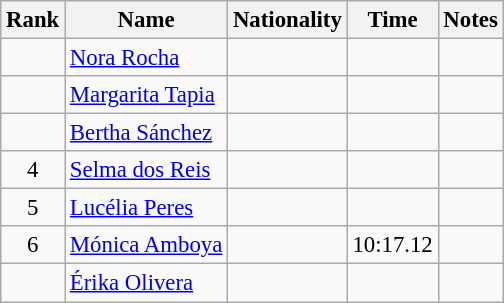<table class="wikitable sortable" style="text-align:center;font-size:95%">
<tr>
<th>Rank</th>
<th>Name</th>
<th>Nationality</th>
<th>Time</th>
<th>Notes</th>
</tr>
<tr>
<td></td>
<td align=left><a href='#'>Nora Rocha</a></td>
<td align=left></td>
<td></td>
<td></td>
</tr>
<tr>
<td></td>
<td align=left><a href='#'>Margarita Tapia</a></td>
<td align=left></td>
<td></td>
<td></td>
</tr>
<tr>
<td></td>
<td align=left><a href='#'>Bertha Sánchez</a></td>
<td align=left></td>
<td></td>
<td></td>
</tr>
<tr>
<td>4</td>
<td align=left><a href='#'>Selma dos Reis</a></td>
<td align=left></td>
<td></td>
<td></td>
</tr>
<tr>
<td>5</td>
<td align=left><a href='#'>Lucélia Peres</a></td>
<td align=left></td>
<td></td>
<td></td>
</tr>
<tr>
<td>6</td>
<td align=left><a href='#'>Mónica Amboya</a></td>
<td align=left></td>
<td>10:17.12</td>
<td></td>
</tr>
<tr>
<td></td>
<td align=left><a href='#'>Érika Olivera</a></td>
<td align=left></td>
<td></td>
<td></td>
</tr>
</table>
